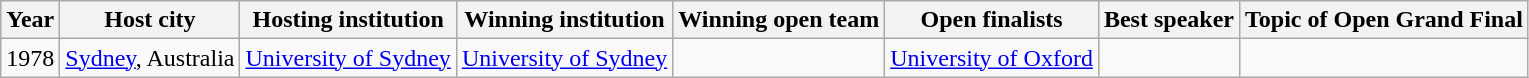<table class="wikitable sortable">
<tr>
<th>Year</th>
<th>Host city</th>
<th>Hosting institution</th>
<th>Winning institution</th>
<th>Winning open team</th>
<th>Open finalists</th>
<th>Best speaker</th>
<th>Topic of Open Grand Final</th>
</tr>
<tr>
<td>1978</td>
<td> <a href='#'>Sydney</a>, Australia</td>
<td><a href='#'>University of Sydney</a></td>
<td><a href='#'>University of Sydney</a></td>
<td></td>
<td><a href='#'>University of Oxford</a></td>
<td></td>
<td></td>
</tr>
</table>
